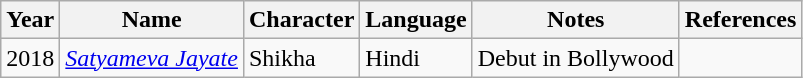<table class="wikitable sortable">
<tr>
<th>Year</th>
<th>Name</th>
<th>Character</th>
<th>Language</th>
<th>Notes</th>
<th>References</th>
</tr>
<tr>
<td>2018</td>
<td><em><a href='#'>Satyameva Jayate</a></em></td>
<td>Shikha</td>
<td>Hindi</td>
<td>Debut in Bollywood</td>
<td></td>
</tr>
</table>
